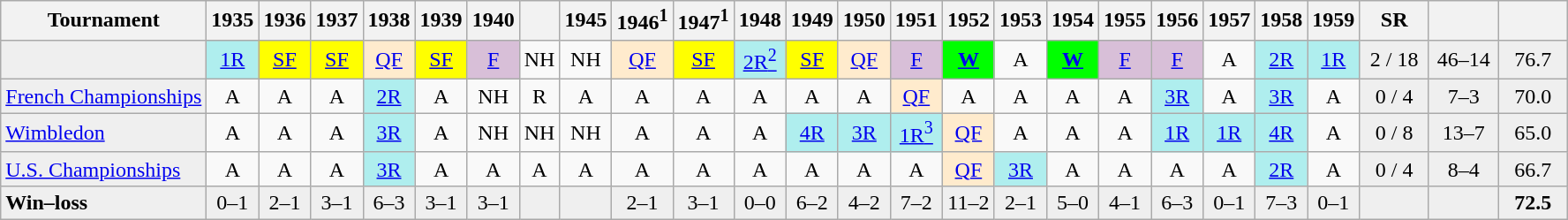<table class="wikitable">
<tr>
<th>Tournament</th>
<th>1935</th>
<th>1936</th>
<th>1937</th>
<th>1938</th>
<th>1939</th>
<th>1940</th>
<th></th>
<th>1945</th>
<th>1946<sup>1</sup></th>
<th>1947<sup>1</sup></th>
<th>1948</th>
<th>1949</th>
<th>1950</th>
<th>1951</th>
<th>1952</th>
<th>1953</th>
<th>1954</th>
<th>1955</th>
<th>1956</th>
<th>1957</th>
<th>1958</th>
<th>1959</th>
<th style="width:45px;">SR</th>
<th style="width:45px;"></th>
<th style="width:45px;"></th>
</tr>
<tr>
<td style="background:#EFEFEF;"></td>
<td align="center" style="background:#afeeee;"><a href='#'>1R</a></td>
<td align="center" style="background:yellow;"><a href='#'>SF</a></td>
<td align="center" style="background:yellow;"><a href='#'>SF</a></td>
<td align="center" style="background:#ffebcd;"><a href='#'>QF</a></td>
<td align="center" style="background:yellow;"><a href='#'>SF</a></td>
<td align="center" style="background:#D8BFD8;"><a href='#'>F</a></td>
<td align="center">NH</td>
<td align="center">NH</td>
<td align="center" style="background:#ffebcd;"><a href='#'>QF</a></td>
<td align="center" style="background:yellow;"><a href='#'>SF</a></td>
<td align="center" style="background:#afeeee;"><a href='#'>2R<sup>2</sup></a></td>
<td align="center" style="background:yellow;"><a href='#'>SF</a></td>
<td align="center" style="background:#ffebcd;"><a href='#'>QF</a></td>
<td align="center" style="background:#D8BFD8;"><a href='#'>F</a></td>
<td align="center" style="background:#00ff00;"><a href='#'><strong>W</strong></a></td>
<td align="center">A</td>
<td align="center" style="background:#00ff00;"><a href='#'><strong>W</strong></a></td>
<td align="center" style="background:#D8BFD8;"><a href='#'>F</a></td>
<td align="center" style="background:#D8BFD8;"><a href='#'>F</a></td>
<td align="center">A</td>
<td align="center" style="background:#afeeee;"><a href='#'>2R</a></td>
<td align="center" style="background:#afeeee;"><a href='#'>1R</a></td>
<td align="center" style="background:#EFEFEF;">2 / 18</td>
<td align="center" style="background:#EFEFEF;">46–14</td>
<td align="center" style="background:#EFEFEF;">76.7</td>
</tr>
<tr>
<td style="background:#EFEFEF;"><a href='#'>French Championships</a></td>
<td align="center">A</td>
<td align="center">A</td>
<td align="center">A</td>
<td align="center" style="background:#afeeee;"><a href='#'>2R</a></td>
<td align="center">A</td>
<td align="center">NH</td>
<td align="center">R</td>
<td align="center">A</td>
<td align="center">A</td>
<td align="center">A</td>
<td align="center">A</td>
<td align="center">A</td>
<td align="center">A</td>
<td align="center"  style="background:#ffebcd;"><a href='#'>QF</a></td>
<td align="center">A</td>
<td align="center">A</td>
<td align="center">A</td>
<td align="center">A</td>
<td align="center" style="background:#afeeee;"><a href='#'>3R</a></td>
<td align="center">A</td>
<td align="center" style="background:#afeeee;"><a href='#'>3R</a></td>
<td align="center">A</td>
<td align="center" style="background:#EFEFEF;">0 / 4</td>
<td align="center" style="background:#EFEFEF;">7–3</td>
<td align="center" style="background:#EFEFEF;">70.0</td>
</tr>
<tr>
<td style="background:#EFEFEF;"><a href='#'>Wimbledon</a></td>
<td align="center">A</td>
<td align="center">A</td>
<td align="center">A</td>
<td align="center" style="background:#afeeee;"><a href='#'>3R</a></td>
<td align="center">A</td>
<td align="center">NH</td>
<td align="center">NH</td>
<td align="center">NH</td>
<td align="center">A</td>
<td align="center">A</td>
<td align="center">A</td>
<td align="center" style="background:#afeeee;"><a href='#'>4R</a></td>
<td align="center" style="background:#afeeee;"><a href='#'>3R</a></td>
<td align="center" style="background:#afeeee;"><a href='#'>1R<sup>3</sup></a></td>
<td align="center"  style="background:#ffebcd;"><a href='#'>QF</a></td>
<td align="center">A</td>
<td align="center">A</td>
<td align="center">A</td>
<td align="center" style="background:#afeeee;"><a href='#'>1R</a></td>
<td align="center" style="background:#afeeee;"><a href='#'>1R</a></td>
<td align="center" style="background:#afeeee;"><a href='#'>4R</a></td>
<td align="center">A</td>
<td align="center" style="background:#EFEFEF;">0 / 8</td>
<td align="center" style="background:#EFEFEF;">13–7</td>
<td align="center" style="background:#EFEFEF;">65.0</td>
</tr>
<tr>
<td style="background:#EFEFEF;"><a href='#'>U.S. Championships</a></td>
<td align="center">A</td>
<td align="center">A</td>
<td align="center">A</td>
<td align="center" style="background:#afeeee;"><a href='#'>3R</a></td>
<td align="center">A</td>
<td align="center">A</td>
<td align="center">A</td>
<td align="center">A</td>
<td align="center">A</td>
<td align="center">A</td>
<td align="center">A</td>
<td align="center">A</td>
<td align="center">A</td>
<td align="center">A</td>
<td align="center" style="background:#ffebcd;"><a href='#'>QF</a></td>
<td align="center" style="background:#afeeee;"><a href='#'>3R</a></td>
<td align="center">A</td>
<td align="center">A</td>
<td align="center">A</td>
<td align="center">A</td>
<td align="center" style="background:#afeeee;"><a href='#'>2R</a></td>
<td align="center">A</td>
<td align="center" style="background:#EFEFEF;">0 / 4</td>
<td align="center" style="background:#EFEFEF;">8–4</td>
<td align="center" style="background:#EFEFEF;">66.7</td>
</tr>
<tr>
<td style="background:#EFEFEF;"><strong>Win–loss</strong></td>
<td align="center" style="background:#EFEFEF;">0–1</td>
<td align="center" style="background:#EFEFEF;">2–1</td>
<td align="center" style="background:#EFEFEF;">3–1</td>
<td align="center" style="background:#EFEFEF;">6–3</td>
<td align="center" style="background:#EFEFEF;">3–1</td>
<td align="center" style="background:#EFEFEF;">3–1</td>
<td align="center" style="background:#EFEFEF;"></td>
<td align="center" style="background:#EFEFEF;"></td>
<td align="center" style="background:#EFEFEF;">2–1</td>
<td align="center" style="background:#EFEFEF;">3–1</td>
<td align="center" style="background:#EFEFEF;">0–0</td>
<td align="center" style="background:#EFEFEF;">6–2</td>
<td align="center" style="background:#EFEFEF;">4–2</td>
<td align="center" style="background:#EFEFEF;">7–2</td>
<td align="center" style="background:#EFEFEF;">11–2</td>
<td align="center" style="background:#EFEFEF;">2–1</td>
<td align="center" style="background:#EFEFEF;">5–0</td>
<td align="center" style="background:#EFEFEF;">4–1</td>
<td align="center" style="background:#EFEFEF;">6–3</td>
<td align="center" style="background:#EFEFEF;">0–1</td>
<td align="center" style="background:#EFEFEF;">7–3</td>
<td align="center" style="background:#EFEFEF;">0–1</td>
<td align="center" style="background:#EFEFEF;"></td>
<td align="center" style="background:#EFEFEF;"></td>
<td align="center" style="background:#EFEFEF;"><strong>72.5</strong></td>
</tr>
</table>
